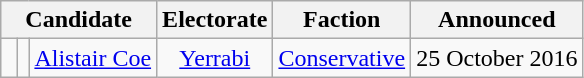<table class="wikitable" style="text-align:center">
<tr>
<th colspan=3>Candidate</th>
<th>Electorate</th>
<th>Faction</th>
<th>Announced</th>
</tr>
<tr>
<td width="3pt" > </td>
<td></td>
<td><a href='#'>Alistair Coe</a></td>
<td><a href='#'>Yerrabi</a></td>
<td><a href='#'>Conservative</a></td>
<td>25 October 2016</td>
</tr>
</table>
